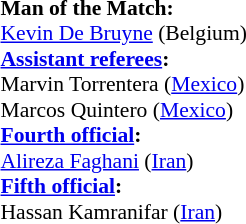<table width=50% style="font-size: 90%">
<tr>
<td><br><strong>Man of the Match:</strong>
<br><a href='#'>Kevin De Bruyne</a> (Belgium)<br><strong><a href='#'>Assistant referees</a>:</strong>
<br>Marvin Torrentera (<a href='#'>Mexico</a>)
<br>Marcos Quintero (<a href='#'>Mexico</a>)
<br><strong><a href='#'>Fourth official</a>:</strong>
<br><a href='#'>Alireza Faghani</a> (<a href='#'>Iran</a>)
<br><strong><a href='#'>Fifth official</a>:</strong>
<br>Hassan Kamranifar (<a href='#'>Iran</a>)</td>
</tr>
</table>
